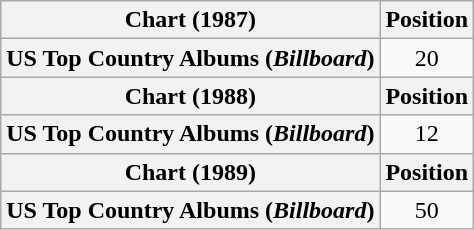<table class="wikitable plainrowheaders" style="text-align:center">
<tr>
<th scope="col">Chart (1987)</th>
<th scope="col">Position</th>
</tr>
<tr>
<th scope="row">US Top Country Albums (<em>Billboard</em>)</th>
<td>20</td>
</tr>
<tr>
<th scope="col">Chart (1988)</th>
<th scope="col">Position</th>
</tr>
<tr>
<th scope="row">US Top Country Albums (<em>Billboard</em>)</th>
<td>12</td>
</tr>
<tr>
<th scope="col">Chart (1989)</th>
<th scope="col">Position</th>
</tr>
<tr>
<th scope="row">US Top Country Albums (<em>Billboard</em>)</th>
<td>50</td>
</tr>
</table>
